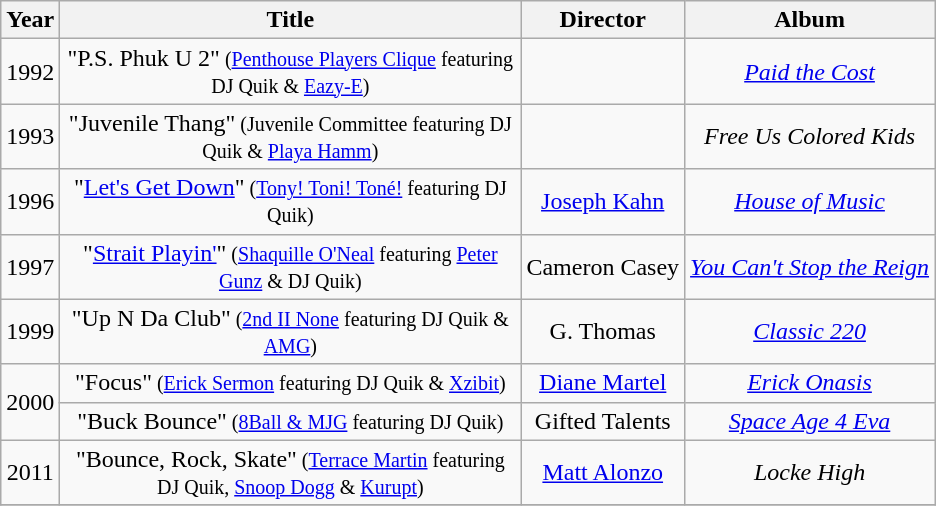<table class="wikitable plainrowheaders" style="text-align:center;">
<tr>
<th>Year</th>
<th width="300">Title</th>
<th>Director</th>
<th>Album</th>
</tr>
<tr>
<td>1992</td>
<td>"P.S. Phuk U 2"<small> (<a href='#'>Penthouse Players Clique</a> featuring DJ Quik & <a href='#'>Eazy-E</a>)</small></td>
<td></td>
<td><em><a href='#'>Paid the Cost</a></em></td>
</tr>
<tr>
<td>1993</td>
<td>"Juvenile Thang"<small> (Juvenile Committee featuring DJ Quik & <a href='#'>Playa Hamm</a>)</small></td>
<td></td>
<td><em>Free Us Colored Kids</em></td>
</tr>
<tr>
<td>1996</td>
<td>"<a href='#'>Let's Get Down</a>"<small> (<a href='#'>Tony! Toni! Toné!</a> featuring DJ Quik)</small></td>
<td><a href='#'>Joseph Kahn</a></td>
<td><em><a href='#'>House of Music</a></em></td>
</tr>
<tr>
<td>1997</td>
<td>"<a href='#'>Strait Playin'</a>"<small> (<a href='#'>Shaquille O'Neal</a> featuring <a href='#'>Peter Gunz</a> & DJ Quik)</small></td>
<td>Cameron Casey</td>
<td><em><a href='#'>You Can't Stop the Reign</a></em></td>
</tr>
<tr>
<td>1999</td>
<td>"Up N Da Club"<small> (<a href='#'>2nd II None</a> featuring DJ Quik & <a href='#'>AMG</a>)</small></td>
<td>G. Thomas</td>
<td><em><a href='#'>Classic 220</a></em></td>
</tr>
<tr>
<td rowspan="2">2000</td>
<td>"Focus"<small> (<a href='#'>Erick Sermon</a> featuring DJ Quik & <a href='#'>Xzibit</a>)</small></td>
<td><a href='#'>Diane Martel</a></td>
<td><em><a href='#'>Erick Onasis</a></em></td>
</tr>
<tr>
<td>"Buck Bounce"<small> (<a href='#'>8Ball & MJG</a> featuring DJ Quik)</small></td>
<td>Gifted Talents</td>
<td><em><a href='#'>Space Age 4 Eva</a></em></td>
</tr>
<tr>
<td>2011</td>
<td>"Bounce, Rock, Skate"<small> (<a href='#'>Terrace Martin</a> featuring DJ Quik, <a href='#'>Snoop Dogg</a> & <a href='#'>Kurupt</a>)</small></td>
<td><a href='#'>Matt Alonzo</a></td>
<td><em>Locke High</em></td>
</tr>
<tr>
</tr>
</table>
